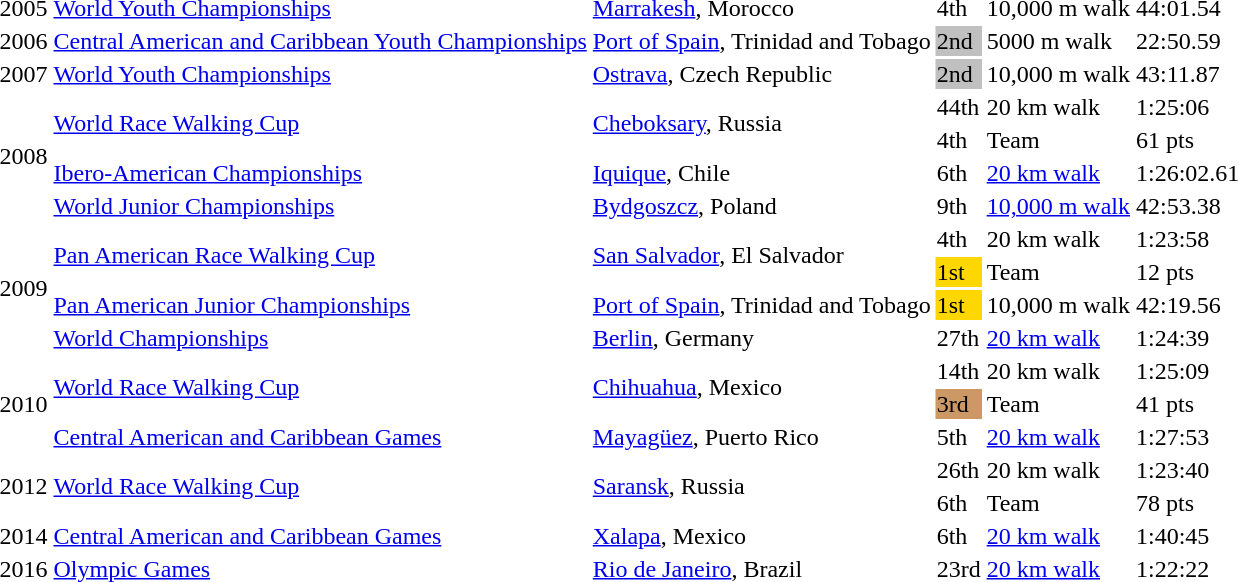<table>
<tr>
<td>2005</td>
<td><a href='#'>World Youth Championships</a></td>
<td><a href='#'>Marrakesh</a>, Morocco</td>
<td>4th</td>
<td>10,000 m walk</td>
<td>44:01.54</td>
</tr>
<tr>
<td>2006</td>
<td><a href='#'>Central American and Caribbean Youth Championships</a></td>
<td><a href='#'>Port of Spain</a>, Trinidad and Tobago</td>
<td bgcolor=silver>2nd</td>
<td>5000 m walk</td>
<td>22:50.59</td>
</tr>
<tr>
<td>2007</td>
<td><a href='#'>World Youth Championships</a></td>
<td><a href='#'>Ostrava</a>, Czech Republic</td>
<td bgcolor=silver>2nd</td>
<td>10,000 m walk</td>
<td>43:11.87</td>
</tr>
<tr>
<td rowspan=4>2008</td>
<td rowspan=2><a href='#'>World Race Walking Cup</a></td>
<td rowspan=2><a href='#'>Cheboksary</a>, Russia</td>
<td>44th</td>
<td>20 km walk</td>
<td>1:25:06</td>
</tr>
<tr>
<td>4th</td>
<td>Team</td>
<td>61 pts</td>
</tr>
<tr>
<td><a href='#'>Ibero-American Championships</a></td>
<td><a href='#'>Iquique</a>, Chile</td>
<td>6th</td>
<td><a href='#'>20 km walk</a></td>
<td>1:26:02.61</td>
</tr>
<tr>
<td><a href='#'>World Junior Championships</a></td>
<td><a href='#'>Bydgoszcz</a>, Poland</td>
<td>9th</td>
<td><a href='#'>10,000 m walk</a></td>
<td>42:53.38</td>
</tr>
<tr>
<td rowspan=4>2009</td>
<td rowspan=2><a href='#'>Pan American Race Walking Cup</a></td>
<td rowspan=2><a href='#'>San Salvador</a>, El Salvador</td>
<td>4th</td>
<td>20 km walk</td>
<td>1:23:58</td>
</tr>
<tr>
<td bgcolor=gold>1st</td>
<td>Team</td>
<td>12 pts</td>
</tr>
<tr>
<td><a href='#'>Pan American Junior Championships</a></td>
<td><a href='#'>Port of Spain</a>, Trinidad and Tobago</td>
<td bgcolor=gold>1st</td>
<td>10,000 m walk</td>
<td>42:19.56</td>
</tr>
<tr>
<td><a href='#'>World Championships</a></td>
<td><a href='#'>Berlin</a>, Germany</td>
<td>27th</td>
<td><a href='#'>20 km walk</a></td>
<td>1:24:39</td>
</tr>
<tr>
<td rowspan=3>2010</td>
<td rowspan=2><a href='#'>World Race Walking Cup</a></td>
<td rowspan=2><a href='#'>Chihuahua</a>, Mexico</td>
<td>14th</td>
<td>20 km walk</td>
<td>1:25:09</td>
</tr>
<tr>
<td bgcolor=cc9966>3rd</td>
<td>Team</td>
<td>41 pts</td>
</tr>
<tr>
<td><a href='#'>Central American and Caribbean Games</a></td>
<td><a href='#'>Mayagüez</a>, Puerto Rico</td>
<td>5th</td>
<td><a href='#'>20 km walk</a></td>
<td>1:27:53</td>
</tr>
<tr>
<td rowspan=2>2012</td>
<td rowspan=2><a href='#'>World Race Walking Cup</a></td>
<td rowspan=2><a href='#'>Saransk</a>, Russia</td>
<td>26th</td>
<td>20 km walk</td>
<td>1:23:40</td>
</tr>
<tr>
<td>6th</td>
<td>Team</td>
<td>78 pts</td>
</tr>
<tr>
<td>2014</td>
<td><a href='#'>Central American and Caribbean Games</a></td>
<td><a href='#'>Xalapa</a>, Mexico</td>
<td>6th</td>
<td><a href='#'>20 km walk</a></td>
<td>1:40:45</td>
</tr>
<tr>
<td>2016</td>
<td><a href='#'>Olympic Games</a></td>
<td><a href='#'>Rio de Janeiro</a>, Brazil</td>
<td>23rd</td>
<td><a href='#'>20 km walk</a></td>
<td>1:22:22</td>
</tr>
</table>
